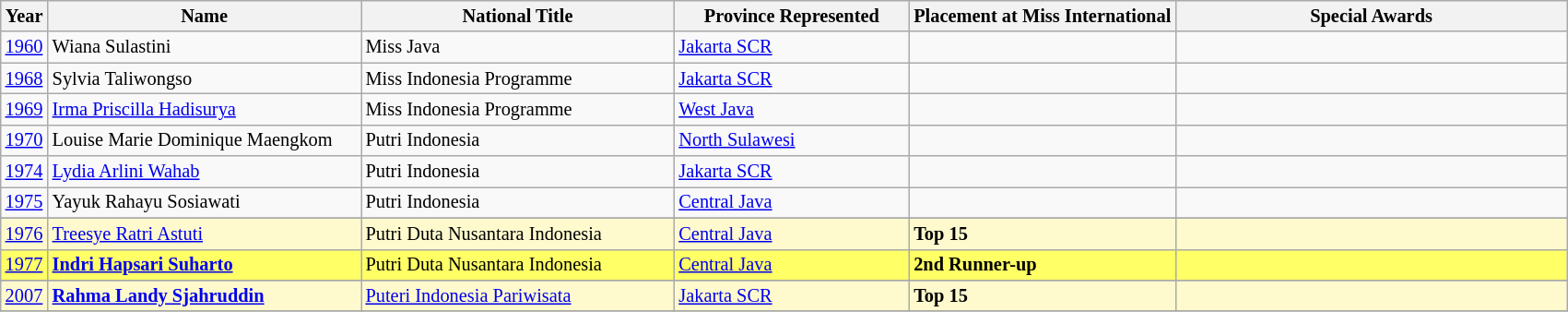<table class="wikitable sortable" style="font-size: 85%;">
<tr bgcolor="#efefef">
<th width=3%>Year</th>
<th width=20%>Name</th>
<th width=20%>National Title</th>
<th width=15%>Province Represented</th>
<th width=17%>Placement at Miss International</th>
<th width=43%>Special Awards</th>
</tr>
<tr>
<td><a href='#'>1960</a></td>
<td>Wiana Sulastini</td>
<td>Miss Java</td>
<td><a href='#'>Jakarta SCR</a></td>
<td></td>
<td></td>
</tr>
<tr>
<td><a href='#'>1968</a></td>
<td>Sylvia Taliwongso</td>
<td>Miss Indonesia Programme</td>
<td><a href='#'>Jakarta SCR</a></td>
<td></td>
<td></td>
</tr>
<tr>
<td><a href='#'>1969</a></td>
<td><a href='#'>Irma Priscilla Hadisurya</a></td>
<td>Miss Indonesia Programme</td>
<td><a href='#'>West Java</a></td>
<td></td>
<td></td>
</tr>
<tr>
<td><a href='#'>1970</a></td>
<td>Louise Marie Dominique Maengkom</td>
<td>Putri Indonesia</td>
<td><a href='#'>North Sulawesi</a></td>
<td></td>
<td></td>
</tr>
<tr>
<td><a href='#'>1974</a></td>
<td><a href='#'>Lydia Arlini Wahab</a></td>
<td>Putri Indonesia</td>
<td><a href='#'>Jakarta SCR</a></td>
<td></td>
<td></td>
</tr>
<tr>
<td><a href='#'>1975</a></td>
<td>Yayuk Rahayu Sosiawati</td>
<td>Putri Indonesia</td>
<td><a href='#'>Central Java</a></td>
<td></td>
<td></td>
</tr>
<tr>
</tr>
<tr style="background-color:#FFFACD;">
<td><a href='#'>1976</a></td>
<td><a href='#'>Treesye Ratri Astuti</a></td>
<td>Putri Duta Nusantara Indonesia</td>
<td><a href='#'>Central Java</a></td>
<td><strong>Top 15</strong></td>
<td></td>
</tr>
<tr style="background-color:#FFFF66;">
<td><a href='#'>1977</a></td>
<td><strong><a href='#'>Indri Hapsari Suharto</a></strong></td>
<td>Putri Duta Nusantara Indonesia</td>
<td><a href='#'>Central Java</a></td>
<td><strong>2nd Runner-up</strong></td>
<td></td>
</tr>
<tr>
</tr>
<tr style="background-color:#FFFACD;">
<td><a href='#'>2007</a></td>
<td><strong><a href='#'>Rahma Landy Sjahruddin</a></strong></td>
<td><a href='#'>Puteri Indonesia Pariwisata</a></td>
<td><a href='#'>Jakarta SCR</a></td>
<td><strong>Top 15</strong></td>
<td></td>
</tr>
<tr>
</tr>
</table>
